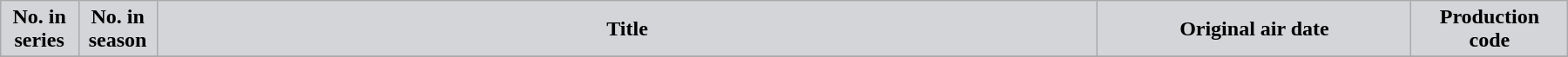<table class="wikitable plainrowheaders" width="95%" style="margin:auto;">
<tr>
<th width="5%" style="background-color: #d4d5d8; color:#000000;">No. in<br>series</th>
<th width="5%" style="background-color: #d4d5d8; color:#000000;">No. in<br>season</th>
<th style="background-color: #d4d5d8; color:#000000;">Title</th>
<th width="20%" style="background-color: #d4d5d8; color:#000000;">Original air date</th>
<th width="10%" style="background-color: #d4d5d8; color:#000000;">Production<br>code</th>
</tr>
<tr }>
</tr>
</table>
